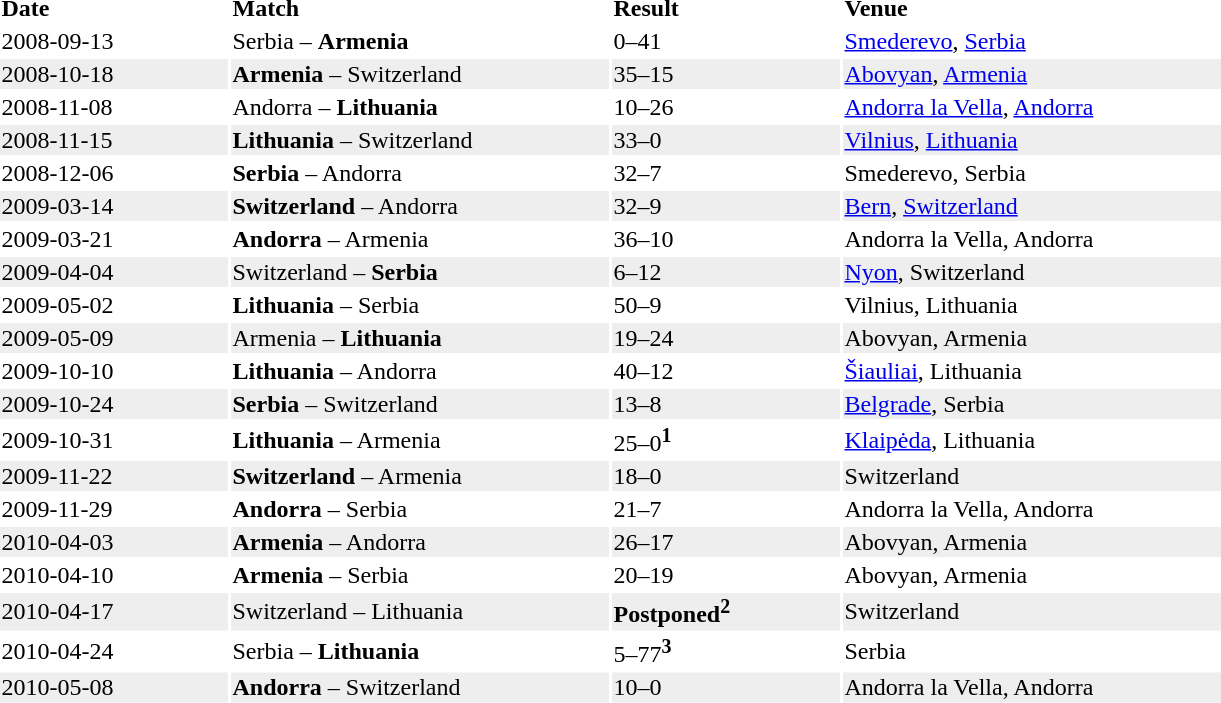<table>
<tr>
<td width="150"><strong>Date</strong></td>
<td width="250"><strong>Match</strong></td>
<td width="150"><strong>Result</strong></td>
<td width="250"><strong>Venue</strong></td>
</tr>
<tr>
<td>2008-09-13</td>
<td>Serbia – <strong>Armenia</strong></td>
<td>0–41</td>
<td><a href='#'>Smederevo</a>, <a href='#'>Serbia</a></td>
</tr>
<tr bgcolor=#eeeeee>
<td>2008-10-18</td>
<td><strong>Armenia</strong> – Switzerland</td>
<td>35–15</td>
<td><a href='#'>Abovyan</a>, <a href='#'>Armenia</a></td>
</tr>
<tr>
<td>2008-11-08</td>
<td>Andorra – <strong>Lithuania</strong></td>
<td>10–26</td>
<td><a href='#'>Andorra la Vella</a>, <a href='#'>Andorra</a></td>
</tr>
<tr bgcolor=#eeeeee>
<td>2008-11-15</td>
<td><strong>Lithuania</strong> – Switzerland</td>
<td>33–0</td>
<td><a href='#'>Vilnius</a>, <a href='#'>Lithuania</a></td>
</tr>
<tr>
<td>2008-12-06</td>
<td><strong>Serbia</strong> – Andorra</td>
<td>32–7</td>
<td>Smederevo, Serbia</td>
</tr>
<tr bgcolor=#eeeeee>
<td>2009-03-14</td>
<td><strong>Switzerland</strong> – Andorra</td>
<td>32–9</td>
<td><a href='#'>Bern</a>, <a href='#'>Switzerland</a></td>
</tr>
<tr>
<td>2009-03-21</td>
<td><strong>Andorra</strong> – Armenia</td>
<td>36–10</td>
<td>Andorra la Vella, Andorra</td>
</tr>
<tr bgcolor=#eeeeee>
<td>2009-04-04</td>
<td>Switzerland – <strong>Serbia</strong></td>
<td>6–12</td>
<td><a href='#'>Nyon</a>, Switzerland</td>
</tr>
<tr>
<td>2009-05-02</td>
<td><strong>Lithuania</strong> – Serbia</td>
<td>50–9</td>
<td>Vilnius, Lithuania</td>
</tr>
<tr bgcolor=#eeeeee>
<td>2009-05-09</td>
<td>Armenia – <strong>Lithuania</strong></td>
<td>19–24</td>
<td>Abovyan, Armenia</td>
</tr>
<tr>
<td>2009-10-10</td>
<td><strong>Lithuania</strong> – Andorra</td>
<td>40–12</td>
<td><a href='#'>Šiauliai</a>, Lithuania</td>
</tr>
<tr bgcolor=#eeeeee>
<td>2009-10-24</td>
<td><strong>Serbia</strong> – Switzerland</td>
<td>13–8</td>
<td><a href='#'>Belgrade</a>, Serbia</td>
</tr>
<tr>
<td>2009-10-31</td>
<td><strong>Lithuania</strong> – Armenia</td>
<td>25–0<sup><strong>1</strong></sup></td>
<td><a href='#'>Klaipėda</a>, Lithuania</td>
</tr>
<tr bgcolor=#eeeeee>
<td>2009-11-22</td>
<td><strong>Switzerland</strong> – Armenia</td>
<td>18–0</td>
<td>Switzerland</td>
</tr>
<tr>
<td>2009-11-29</td>
<td><strong>Andorra</strong> – Serbia</td>
<td>21–7</td>
<td>Andorra la Vella, Andorra</td>
</tr>
<tr bgcolor=#eeeeee>
<td>2010-04-03</td>
<td><strong>Armenia</strong> – Andorra</td>
<td>26–17</td>
<td>Abovyan, Armenia</td>
</tr>
<tr>
<td>2010-04-10</td>
<td><strong>Armenia</strong> – Serbia</td>
<td>20–19</td>
<td>Abovyan, Armenia</td>
</tr>
<tr bgcolor=#eeeeee>
<td>2010-04-17</td>
<td>Switzerland – Lithuania</td>
<td><strong>Postponed</strong><sup><strong>2</strong></sup></td>
<td>Switzerland</td>
</tr>
<tr>
<td>2010-04-24</td>
<td>Serbia – <strong>Lithuania</strong></td>
<td>5–77<sup><strong>3</strong></sup></td>
<td>Serbia</td>
</tr>
<tr bgcolor=#eeeeee>
<td>2010-05-08</td>
<td><strong>Andorra</strong> – Switzerland</td>
<td>10–0</td>
<td>Andorra la Vella, Andorra</td>
</tr>
</table>
